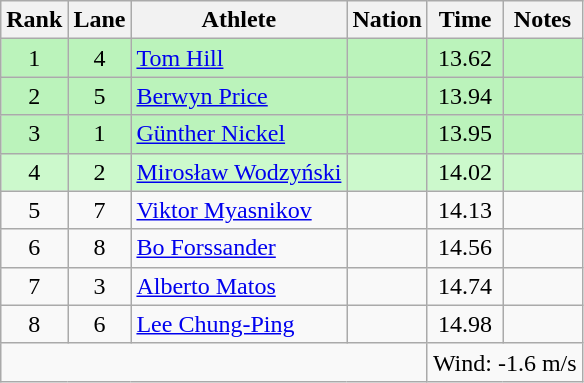<table class="wikitable sortable" style="text-align:center">
<tr>
<th>Rank</th>
<th>Lane</th>
<th>Athlete</th>
<th>Nation</th>
<th>Time</th>
<th>Notes</th>
</tr>
<tr bgcolor=bbf3bb>
<td>1</td>
<td>4</td>
<td align=left><a href='#'>Tom Hill</a></td>
<td align=left></td>
<td>13.62</td>
<td></td>
</tr>
<tr bgcolor=bbf3bb>
<td>2</td>
<td>5</td>
<td align=left><a href='#'>Berwyn Price</a></td>
<td align=left></td>
<td>13.94</td>
<td></td>
</tr>
<tr bgcolor=bbf3bb>
<td>3</td>
<td>1</td>
<td align=left><a href='#'>Günther Nickel</a></td>
<td align=left></td>
<td>13.95</td>
<td></td>
</tr>
<tr bgcolor=ccf9cc>
<td>4</td>
<td>2</td>
<td align=left><a href='#'>Mirosław Wodzyński</a></td>
<td align=left></td>
<td>14.02</td>
<td></td>
</tr>
<tr>
<td>5</td>
<td>7</td>
<td align=left><a href='#'>Viktor Myasnikov</a></td>
<td align=left></td>
<td>14.13</td>
<td></td>
</tr>
<tr>
<td>6</td>
<td>8</td>
<td align=left><a href='#'>Bo Forssander</a></td>
<td align=left></td>
<td>14.56</td>
<td></td>
</tr>
<tr>
<td>7</td>
<td>3</td>
<td align=left><a href='#'>Alberto Matos</a></td>
<td align=left></td>
<td>14.74</td>
<td></td>
</tr>
<tr>
<td>8</td>
<td>6</td>
<td align=left><a href='#'>Lee Chung-Ping</a></td>
<td align=left></td>
<td>14.98</td>
<td></td>
</tr>
<tr class="sortbottom">
<td colspan=4></td>
<td colspan="2" style="text-align:left;">Wind: -1.6 m/s</td>
</tr>
</table>
